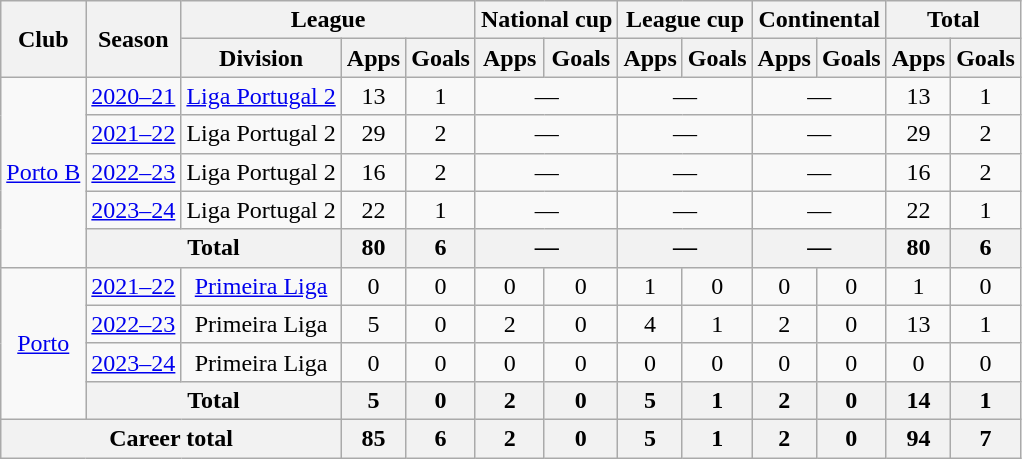<table class="wikitable" style="text-align: center">
<tr>
<th rowspan="2">Club</th>
<th rowspan="2">Season</th>
<th colspan="3">League</th>
<th colspan="2">National cup</th>
<th colspan="2">League cup</th>
<th colspan="2">Continental</th>
<th colspan="2">Total</th>
</tr>
<tr>
<th>Division</th>
<th>Apps</th>
<th>Goals</th>
<th>Apps</th>
<th>Goals</th>
<th>Apps</th>
<th>Goals</th>
<th>Apps</th>
<th>Goals</th>
<th>Apps</th>
<th>Goals</th>
</tr>
<tr>
<td rowspan="5"><a href='#'>Porto B</a></td>
<td><a href='#'>2020–21</a></td>
<td><a href='#'>Liga Portugal 2</a></td>
<td>13</td>
<td>1</td>
<td colspan="2">—</td>
<td colspan="2">—</td>
<td colspan="2">—</td>
<td>13</td>
<td>1</td>
</tr>
<tr>
<td><a href='#'>2021–22</a></td>
<td>Liga Portugal 2</td>
<td>29</td>
<td>2</td>
<td colspan="2">—</td>
<td colspan="2">—</td>
<td colspan="2">—</td>
<td>29</td>
<td>2</td>
</tr>
<tr>
<td><a href='#'>2022–23</a></td>
<td>Liga Portugal 2</td>
<td>16</td>
<td>2</td>
<td colspan="2">—</td>
<td colspan="2">—</td>
<td colspan="2">—</td>
<td>16</td>
<td>2</td>
</tr>
<tr>
<td><a href='#'>2023–24</a></td>
<td>Liga Portugal 2</td>
<td>22</td>
<td>1</td>
<td colspan="2">—</td>
<td colspan="2">—</td>
<td colspan="2">—</td>
<td>22</td>
<td>1</td>
</tr>
<tr>
<th colspan="2">Total</th>
<th>80</th>
<th>6</th>
<th colspan="2">—</th>
<th colspan="2">—</th>
<th colspan="2">—</th>
<th>80</th>
<th>6</th>
</tr>
<tr>
<td rowspan="4"><a href='#'>Porto</a></td>
<td><a href='#'>2021–22</a></td>
<td><a href='#'>Primeira Liga</a></td>
<td>0</td>
<td>0</td>
<td>0</td>
<td>0</td>
<td>1</td>
<td>0</td>
<td>0</td>
<td>0</td>
<td>1</td>
<td>0</td>
</tr>
<tr>
<td><a href='#'>2022–23</a></td>
<td>Primeira Liga</td>
<td>5</td>
<td>0</td>
<td>2</td>
<td>0</td>
<td>4</td>
<td>1</td>
<td>2</td>
<td>0</td>
<td>13</td>
<td>1</td>
</tr>
<tr>
<td><a href='#'>2023–24</a></td>
<td>Primeira Liga</td>
<td>0</td>
<td>0</td>
<td>0</td>
<td>0</td>
<td>0</td>
<td>0</td>
<td>0</td>
<td>0</td>
<td>0</td>
<td>0</td>
</tr>
<tr>
<th colspan="2">Total</th>
<th>5</th>
<th>0</th>
<th>2</th>
<th>0</th>
<th>5</th>
<th>1</th>
<th>2</th>
<th>0</th>
<th>14</th>
<th>1</th>
</tr>
<tr>
<th colspan="3"><strong>Career total</strong></th>
<th>85</th>
<th>6</th>
<th>2</th>
<th>0</th>
<th>5</th>
<th>1</th>
<th>2</th>
<th>0</th>
<th>94</th>
<th>7</th>
</tr>
</table>
